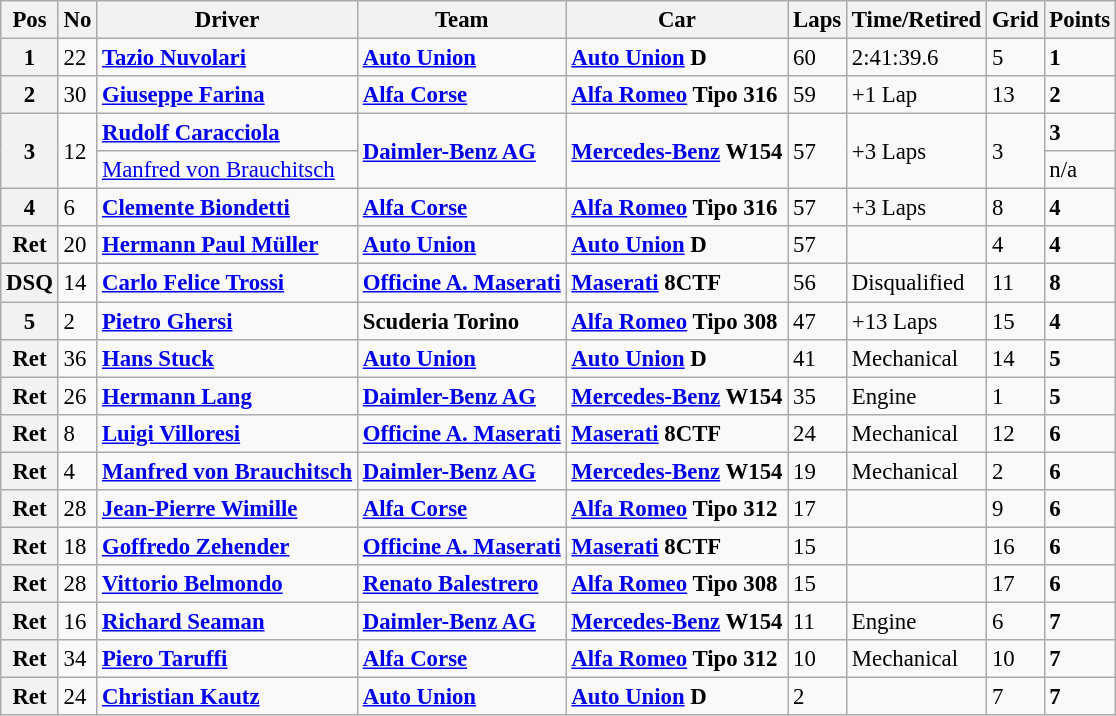<table class="wikitable" style="font-size: 95%;">
<tr>
<th>Pos</th>
<th>No</th>
<th>Driver</th>
<th>Team</th>
<th>Car</th>
<th>Laps</th>
<th>Time/Retired</th>
<th>Grid</th>
<th>Points</th>
</tr>
<tr>
<th>1</th>
<td>22</td>
<td> <strong><a href='#'>Tazio Nuvolari</a></strong></td>
<td><strong><a href='#'>Auto Union</a></strong></td>
<td><strong><a href='#'>Auto Union</a> D</strong></td>
<td>60</td>
<td>2:41:39.6</td>
<td>5</td>
<td><strong>1</strong></td>
</tr>
<tr>
<th>2</th>
<td>30</td>
<td> <strong><a href='#'>Giuseppe Farina</a></strong></td>
<td><strong><a href='#'>Alfa Corse</a></strong></td>
<td><strong><a href='#'>Alfa Romeo</a> Tipo 316</strong></td>
<td>59</td>
<td>+1 Lap</td>
<td>13</td>
<td><strong>2</strong></td>
</tr>
<tr>
<th rowspan=2>3</th>
<td rowspan=2>12</td>
<td> <strong><a href='#'>Rudolf Caracciola</a></strong></td>
<td rowspan=2><strong><a href='#'>Daimler-Benz AG</a></strong></td>
<td rowspan=2><strong><a href='#'>Mercedes-Benz</a> W154</strong></td>
<td rowspan=2>57</td>
<td rowspan=2>+3 Laps</td>
<td rowspan=2>3</td>
<td><strong>3</strong></td>
</tr>
<tr>
<td> <a href='#'>Manfred von Brauchitsch</a></td>
<td>n/a</td>
</tr>
<tr>
<th>4</th>
<td>6</td>
<td> <strong><a href='#'>Clemente Biondetti</a></strong></td>
<td><strong><a href='#'>Alfa Corse</a></strong></td>
<td><strong><a href='#'>Alfa Romeo</a> Tipo 316</strong></td>
<td>57</td>
<td>+3 Laps</td>
<td>8</td>
<td><strong>4</strong></td>
</tr>
<tr>
<th>Ret</th>
<td>20</td>
<td> <strong><a href='#'>Hermann Paul Müller</a></strong></td>
<td><strong><a href='#'>Auto Union</a></strong></td>
<td><strong><a href='#'>Auto Union</a> D</strong></td>
<td>57</td>
<td></td>
<td>4</td>
<td><strong>4</strong></td>
</tr>
<tr>
<th>DSQ</th>
<td>14</td>
<td> <strong><a href='#'>Carlo Felice Trossi</a></strong></td>
<td><strong><a href='#'>Officine A. Maserati</a></strong></td>
<td><strong><a href='#'>Maserati</a> 8CTF</strong></td>
<td>56</td>
<td>Disqualified</td>
<td>11</td>
<td><strong>8</strong></td>
</tr>
<tr>
<th>5</th>
<td>2</td>
<td> <strong><a href='#'>Pietro Ghersi</a></strong></td>
<td><strong>Scuderia Torino</strong></td>
<td><strong><a href='#'>Alfa Romeo</a> Tipo 308</strong></td>
<td>47</td>
<td>+13 Laps</td>
<td>15</td>
<td><strong>4</strong></td>
</tr>
<tr>
<th>Ret</th>
<td>36</td>
<td> <strong><a href='#'>Hans Stuck</a></strong></td>
<td><strong><a href='#'>Auto Union</a></strong></td>
<td><strong><a href='#'>Auto Union</a> D</strong></td>
<td>41</td>
<td>Mechanical</td>
<td>14</td>
<td><strong>5</strong></td>
</tr>
<tr>
<th>Ret</th>
<td>26</td>
<td> <strong><a href='#'>Hermann Lang</a></strong></td>
<td><strong><a href='#'>Daimler-Benz AG</a></strong></td>
<td><strong><a href='#'>Mercedes-Benz</a> W154</strong></td>
<td>35</td>
<td>Engine</td>
<td>1</td>
<td><strong>5</strong></td>
</tr>
<tr>
<th>Ret</th>
<td>8</td>
<td> <strong><a href='#'>Luigi Villoresi</a></strong></td>
<td><strong><a href='#'>Officine A. Maserati</a></strong></td>
<td><strong><a href='#'>Maserati</a> 8CTF</strong></td>
<td>24</td>
<td>Mechanical</td>
<td>12</td>
<td><strong>6</strong></td>
</tr>
<tr>
<th>Ret</th>
<td>4</td>
<td> <strong><a href='#'>Manfred von Brauchitsch</a></strong></td>
<td><strong><a href='#'>Daimler-Benz AG</a></strong></td>
<td><strong><a href='#'>Mercedes-Benz</a> W154</strong></td>
<td>19</td>
<td>Mechanical</td>
<td>2</td>
<td><strong>6</strong></td>
</tr>
<tr>
<th>Ret</th>
<td>28</td>
<td> <strong><a href='#'>Jean-Pierre Wimille</a></strong></td>
<td><strong><a href='#'>Alfa Corse</a></strong></td>
<td><strong><a href='#'>Alfa Romeo</a> Tipo 312</strong></td>
<td>17</td>
<td></td>
<td>9</td>
<td><strong>6</strong></td>
</tr>
<tr>
<th>Ret</th>
<td>18</td>
<td> <strong><a href='#'>Goffredo Zehender</a></strong></td>
<td><strong><a href='#'>Officine A. Maserati</a></strong></td>
<td><strong><a href='#'>Maserati</a> 8CTF</strong></td>
<td>15</td>
<td></td>
<td>16</td>
<td><strong>6</strong></td>
</tr>
<tr>
<th>Ret</th>
<td>28</td>
<td> <strong><a href='#'>Vittorio Belmondo</a></strong></td>
<td><strong><a href='#'>Renato Balestrero</a></strong></td>
<td><strong><a href='#'>Alfa Romeo</a> Tipo 308</strong></td>
<td>15</td>
<td></td>
<td>17</td>
<td><strong>6</strong></td>
</tr>
<tr>
<th>Ret</th>
<td>16</td>
<td> <strong><a href='#'>Richard Seaman</a></strong></td>
<td><strong><a href='#'>Daimler-Benz AG</a></strong></td>
<td><strong><a href='#'>Mercedes-Benz</a> W154</strong></td>
<td>11</td>
<td>Engine</td>
<td>6</td>
<td><strong>7</strong></td>
</tr>
<tr>
<th>Ret</th>
<td>34</td>
<td> <strong><a href='#'>Piero Taruffi</a></strong></td>
<td><strong><a href='#'>Alfa Corse</a></strong></td>
<td><strong><a href='#'>Alfa Romeo</a> Tipo 312</strong></td>
<td>10</td>
<td>Mechanical</td>
<td>10</td>
<td><strong>7</strong></td>
</tr>
<tr>
<th>Ret</th>
<td>24</td>
<td> <strong><a href='#'>Christian Kautz</a></strong></td>
<td><strong><a href='#'>Auto Union</a></strong></td>
<td><strong><a href='#'>Auto Union</a> D</strong></td>
<td>2</td>
<td></td>
<td>7</td>
<td><strong>7</strong></td>
</tr>
</table>
